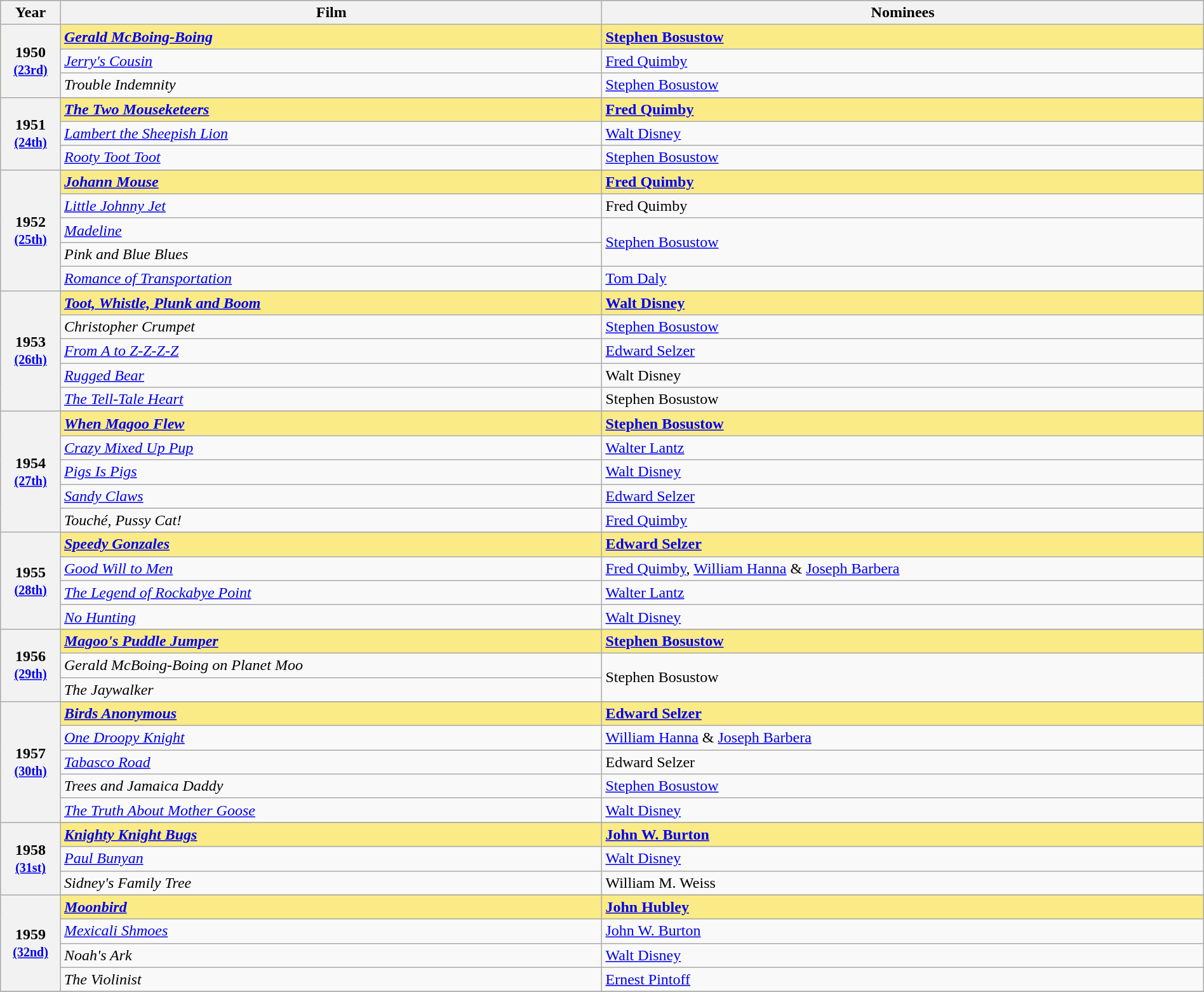<table class="wikitable sortable" style="width:100%">
<tr bgcolor="#bebebe">
<th width="5%">Year</th>
<th width="45%">Film</th>
<th width="50%">Nominees</th>
</tr>
<tr style="background:#FAEB86">
<th rowspan="3">1950<br><small><a href='#'>(23rd)</a></small></th>
<td><strong><em><a href='#'>Gerald McBoing-Boing</a></em></strong></td>
<td><strong><a href='#'>Stephen Bosustow</a></strong></td>
</tr>
<tr>
<td><em><a href='#'>Jerry's Cousin</a></em></td>
<td><a href='#'>Fred Quimby</a></td>
</tr>
<tr>
<td><em>Trouble Indemnity</em></td>
<td><a href='#'>Stephen Bosustow</a></td>
</tr>
<tr>
<th rowspan="4" style="text-align:center">1951<br><small><a href='#'>(24th)</a></small></th>
</tr>
<tr style="background:#FAEB86">
<td><strong><em><a href='#'>The Two Mouseketeers</a></em></strong></td>
<td><strong><a href='#'>Fred Quimby</a></strong></td>
</tr>
<tr>
<td><em><a href='#'>Lambert the Sheepish Lion</a></em></td>
<td><a href='#'>Walt Disney</a></td>
</tr>
<tr>
<td><em><a href='#'>Rooty Toot Toot</a></em></td>
<td><a href='#'>Stephen Bosustow</a></td>
</tr>
<tr>
<th rowspan="6" style="text-align:center">1952<br><small><a href='#'>(25th)</a></small></th>
</tr>
<tr style="background:#FAEB86">
<td><strong><em><a href='#'>Johann Mouse</a></em></strong></td>
<td><strong><a href='#'>Fred Quimby</a></strong></td>
</tr>
<tr>
<td><em><a href='#'>Little Johnny Jet</a></em></td>
<td>Fred Quimby</td>
</tr>
<tr>
<td><em><a href='#'>Madeline</a></em></td>
<td rowspan="2"><a href='#'>Stephen Bosustow</a></td>
</tr>
<tr>
<td><em>Pink and Blue Blues</em></td>
</tr>
<tr>
<td><em><a href='#'>Romance of Transportation</a></em></td>
<td><a href='#'>Tom Daly</a></td>
</tr>
<tr>
<th rowspan="6" style="text-align:center">1953<br><small><a href='#'>(26th)</a></small></th>
</tr>
<tr style="background:#FAEB86">
<td><strong><em><a href='#'>Toot, Whistle, Plunk and Boom</a></em></strong></td>
<td><strong><a href='#'>Walt Disney</a></strong></td>
</tr>
<tr>
<td><em>Christopher Crumpet</em></td>
<td><a href='#'>Stephen Bosustow</a></td>
</tr>
<tr>
<td><em><a href='#'>From A to Z-Z-Z-Z</a></em></td>
<td><a href='#'>Edward Selzer</a></td>
</tr>
<tr>
<td><em><a href='#'>Rugged Bear</a></em></td>
<td>Walt Disney</td>
</tr>
<tr>
<td><em><a href='#'>The Tell-Tale Heart</a></em></td>
<td>Stephen Bosustow</td>
</tr>
<tr>
<th rowspan="6" style="text-align:center">1954<br><small><a href='#'>(27th)</a></small></th>
</tr>
<tr style="background:#FAEB86">
<td><strong><em><a href='#'>When Magoo Flew</a></em></strong></td>
<td><strong><a href='#'>Stephen Bosustow</a></strong></td>
</tr>
<tr>
<td><em><a href='#'>Crazy Mixed Up Pup</a></em></td>
<td><a href='#'>Walter Lantz</a></td>
</tr>
<tr>
<td><em><a href='#'>Pigs Is Pigs</a></em></td>
<td><a href='#'>Walt Disney</a></td>
</tr>
<tr>
<td><em><a href='#'>Sandy Claws</a></em></td>
<td><a href='#'>Edward Selzer</a></td>
</tr>
<tr>
<td><em>Touché, Pussy Cat!</em></td>
<td><a href='#'>Fred Quimby</a></td>
</tr>
<tr>
<th rowspan="5" style="text-align:center">1955<br><small><a href='#'>(28th)</a></small></th>
</tr>
<tr style="background:#FAEB86">
<td><strong><em><a href='#'>Speedy Gonzales</a></em></strong></td>
<td><strong><a href='#'>Edward Selzer</a></strong></td>
</tr>
<tr>
<td><em><a href='#'>Good Will to Men</a></em></td>
<td><a href='#'>Fred Quimby</a>, <a href='#'>William Hanna</a> & <a href='#'>Joseph Barbera</a></td>
</tr>
<tr>
<td><em><a href='#'>The Legend of Rockabye Point</a></em></td>
<td><a href='#'>Walter Lantz</a></td>
</tr>
<tr>
<td><em><a href='#'>No Hunting</a></em></td>
<td><a href='#'>Walt Disney</a></td>
</tr>
<tr>
<th rowspan="4" style="text-align:center">1956<br><small><a href='#'>(29th)</a></small></th>
</tr>
<tr style="background:#FAEB86">
<td><strong><em><a href='#'>Magoo's Puddle Jumper</a></em></strong></td>
<td><strong><a href='#'>Stephen Bosustow</a></strong></td>
</tr>
<tr>
<td><em>Gerald McBoing-Boing on Planet Moo</em></td>
<td rowspan="2">Stephen Bosustow</td>
</tr>
<tr>
<td><em>The Jaywalker</em></td>
</tr>
<tr>
<th rowspan="6" style="text-align:center">1957<br><small><a href='#'>(30th)</a></small></th>
</tr>
<tr style="background:#FAEB86">
<td><strong><em><a href='#'>Birds Anonymous</a></em></strong></td>
<td><strong><a href='#'>Edward Selzer</a></strong></td>
</tr>
<tr>
<td><em><a href='#'>One Droopy Knight</a></em></td>
<td><a href='#'>William Hanna</a> & <a href='#'>Joseph Barbera</a></td>
</tr>
<tr>
<td><em><a href='#'>Tabasco Road</a></em></td>
<td>Edward Selzer</td>
</tr>
<tr>
<td><em>Trees and Jamaica Daddy</em></td>
<td><a href='#'>Stephen Bosustow</a></td>
</tr>
<tr>
<td><em><a href='#'>The Truth About Mother Goose</a></em></td>
<td><a href='#'>Walt Disney</a></td>
</tr>
<tr>
<th rowspan="4" style="text-align:center">1958<br><small><a href='#'>(31st)</a></small></th>
</tr>
<tr style="background:#FAEB86">
<td><strong><em><a href='#'>Knighty Knight Bugs</a></em></strong></td>
<td><strong><a href='#'>John W. Burton</a></strong></td>
</tr>
<tr>
<td><em><a href='#'>Paul Bunyan</a></em></td>
<td><a href='#'>Walt Disney</a></td>
</tr>
<tr>
<td><em>Sidney's Family Tree</em></td>
<td>William M. Weiss</td>
</tr>
<tr>
<th rowspan="5" style="text-align:center">1959<br><small><a href='#'>(32nd)</a></small></th>
</tr>
<tr style="background:#FAEB86">
<td><strong><em><a href='#'>Moonbird</a></em></strong></td>
<td><strong><a href='#'>John Hubley</a></strong></td>
</tr>
<tr>
<td><em><a href='#'>Mexicali Shmoes</a></em></td>
<td><a href='#'>John W. Burton</a></td>
</tr>
<tr>
<td><em>Noah's Ark</em></td>
<td><a href='#'>Walt Disney</a></td>
</tr>
<tr>
<td><em>The Violinist</em></td>
<td><a href='#'>Ernest Pintoff</a></td>
</tr>
<tr>
</tr>
</table>
